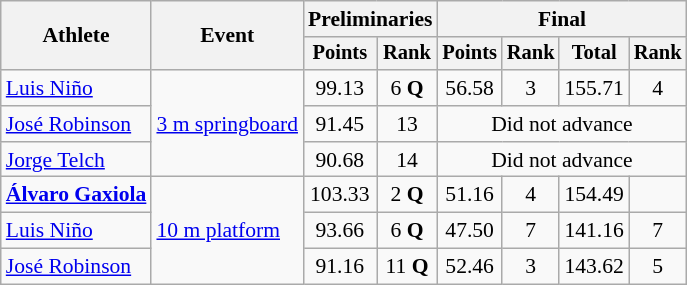<table class=wikitable style="font-size:90%">
<tr>
<th rowspan="2">Athlete</th>
<th rowspan="2">Event</th>
<th colspan="2">Preliminaries</th>
<th colspan="4">Final</th>
</tr>
<tr style="font-size:95%">
<th>Points</th>
<th>Rank</th>
<th>Points</th>
<th>Rank</th>
<th>Total</th>
<th>Rank</th>
</tr>
<tr align=center>
<td align=left><a href='#'>Luis Niño</a></td>
<td align=left rowspan=3><a href='#'>3 m springboard</a></td>
<td>99.13</td>
<td>6 <strong>Q</strong></td>
<td>56.58</td>
<td>3</td>
<td>155.71</td>
<td>4</td>
</tr>
<tr align=center>
<td align=left><a href='#'>José Robinson</a></td>
<td>91.45</td>
<td>13</td>
<td colspan=4>Did not advance</td>
</tr>
<tr align=center>
<td align=left><a href='#'>Jorge Telch</a></td>
<td>90.68</td>
<td>14</td>
<td colspan=4>Did not advance</td>
</tr>
<tr align=center>
<td align=left><strong><a href='#'>Álvaro Gaxiola</a></strong></td>
<td align=left rowspan=3><a href='#'>10 m platform</a></td>
<td>103.33</td>
<td>2 <strong>Q</strong></td>
<td>51.16</td>
<td>4</td>
<td>154.49</td>
<td></td>
</tr>
<tr align=center>
<td align=left><a href='#'>Luis Niño</a></td>
<td>93.66</td>
<td>6 <strong>Q</strong></td>
<td>47.50</td>
<td>7</td>
<td>141.16</td>
<td>7</td>
</tr>
<tr align=center>
<td align=left><a href='#'>José Robinson</a></td>
<td>91.16</td>
<td>11 <strong>Q</strong></td>
<td>52.46</td>
<td>3</td>
<td>143.62</td>
<td>5</td>
</tr>
</table>
